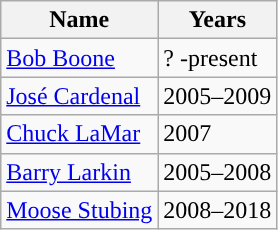<table class="wikitable">
<tr>
<th>Name</th>
<th>Years</th>
</tr>
<tr>
<td><a href='#'>Bob Boone</a></td>
<td>? -present</td>
</tr>
<tr>
<td><a href='#'>José Cardenal</a></td>
<td>2005–2009</td>
</tr>
<tr>
<td><a href='#'>Chuck LaMar</a></td>
<td>2007</td>
</tr>
<tr>
<td><a href='#'>Barry Larkin</a></td>
<td>2005–2008</td>
</tr>
<tr>
<td><a href='#'>Moose Stubing</a></td>
<td>2008–2018</td>
</tr>
</table>
